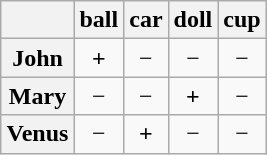<table class="wikitable" style="float: right; margin-left:1em; text-align:center;">
<tr>
<th></th>
<th scope="col">ball</th>
<th scope="col">car</th>
<th scope="col">doll</th>
<th scope="col">cup</th>
</tr>
<tr>
<th scope="row">John</th>
<td><strong>+</strong></td>
<td>−</td>
<td>−</td>
<td>−</td>
</tr>
<tr>
<th scope="row">Mary</th>
<td>−</td>
<td>−</td>
<td><strong>+</strong></td>
<td>−</td>
</tr>
<tr>
<th scope="row">Venus</th>
<td>−</td>
<td><strong>+</strong></td>
<td>−</td>
<td>−</td>
</tr>
</table>
